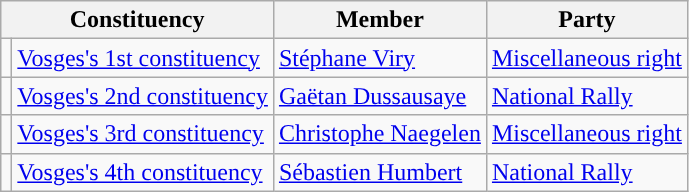<table class="wikitable">
<tr>
<th colspan="2">Constituency</th>
<th>Member</th>
<th>Party</th>
</tr>
<tr>
<td style="background-color: "></td>
<td><a href='#'>Vosges's 1st constituency</a></td>
<td><a href='#'>Stéphane Viry</a></td>
<td><a href='#'>Miscellaneous right</a></td>
</tr>
<tr>
<td style="background-color: "></td>
<td><a href='#'>Vosges's 2nd constituency</a></td>
<td><a href='#'>Gaëtan Dussausaye</a></td>
<td><a href='#'>National Rally</a></td>
</tr>
<tr>
<td style="background-color: "></td>
<td><a href='#'>Vosges's 3rd constituency</a></td>
<td><a href='#'>Christophe Naegelen</a></td>
<td><a href='#'>Miscellaneous right</a></td>
</tr>
<tr>
<td style="background-color: "></td>
<td><a href='#'>Vosges's 4th constituency</a></td>
<td><a href='#'>Sébastien Humbert</a></td>
<td><a href='#'>National Rally</a></td>
</tr>
</table>
